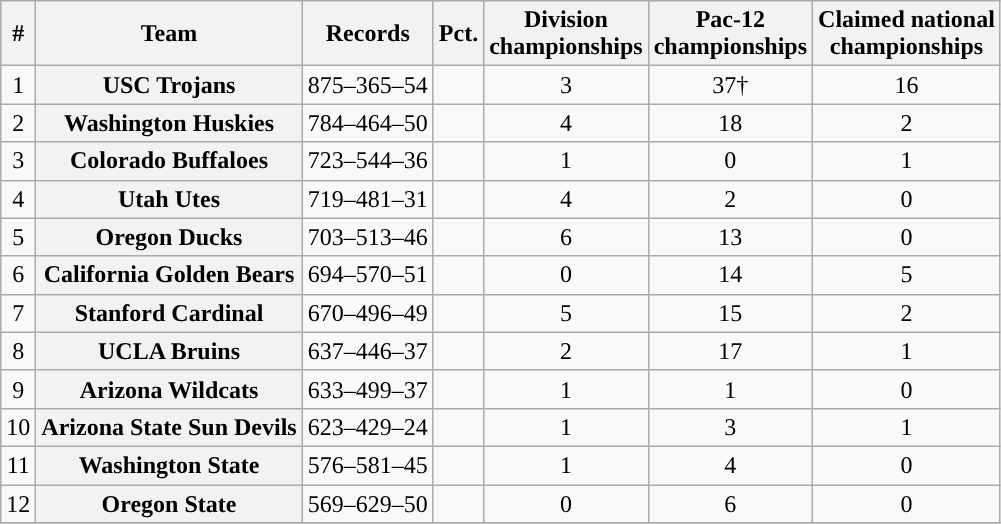<table class="wikitable sortable" style="text-align:center">
<tr>
<th scope="col">#</th>
<th scope="col">Team</th>
<th scope="col">Records</th>
<th scope="col">Pct.</th>
<th scope="col">Division<br>championships</th>
<th scope="col">Pac-12<br>championships</th>
<th scope="col">Claimed national<br>championships</th>
</tr>
<tr>
<td>1</td>
<th>USC Trojans</th>
<td>875–365–54</td>
<td></td>
<td>3</td>
<td>37†</td>
<td>16</td>
</tr>
<tr>
<td>2</td>
<th>Washington Huskies</th>
<td>784–464–50</td>
<td></td>
<td>4</td>
<td>18</td>
<td>2</td>
</tr>
<tr>
<td>3</td>
<th>Colorado Buffaloes</th>
<td>723–544–36</td>
<td></td>
<td>1</td>
<td>0</td>
<td>1</td>
</tr>
<tr>
<td>4</td>
<th>Utah Utes</th>
<td>719–481–31</td>
<td></td>
<td>4</td>
<td>2</td>
<td>0</td>
</tr>
<tr>
<td>5</td>
<th>Oregon Ducks</th>
<td>703–513–46</td>
<td></td>
<td>6</td>
<td>13</td>
<td>0</td>
</tr>
<tr>
<td>6</td>
<th>California Golden Bears</th>
<td>694–570–51</td>
<td></td>
<td>0</td>
<td>14</td>
<td>5</td>
</tr>
<tr>
<td>7</td>
<th>Stanford Cardinal</th>
<td>670–496–49</td>
<td></td>
<td>5</td>
<td>15</td>
<td>2</td>
</tr>
<tr>
<td>8</td>
<th>UCLA Bruins</th>
<td>637–446–37</td>
<td></td>
<td>2</td>
<td>17</td>
<td>1</td>
</tr>
<tr>
<td>9</td>
<th>Arizona Wildcats</th>
<td>633–499–37</td>
<td></td>
<td>1</td>
<td>1</td>
<td>0</td>
</tr>
<tr>
<td>10</td>
<th>Arizona State Sun Devils</th>
<td>623–429–24</td>
<td></td>
<td>1</td>
<td>3</td>
<td>1</td>
</tr>
<tr>
<td>11</td>
<th>Washington State</th>
<td>576–581–45</td>
<td></td>
<td>1</td>
<td>4</td>
<td>0</td>
</tr>
<tr>
<td>12</td>
<th>Oregon State</th>
<td>569–629–50</td>
<td></td>
<td>0</td>
<td>6</td>
<td>0</td>
</tr>
<tr>
</tr>
</table>
